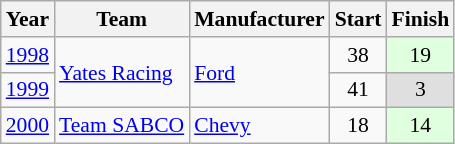<table class="wikitable" style="font-size: 90%;">
<tr>
<th>Year</th>
<th>Team</th>
<th>Manufacturer</th>
<th>Start</th>
<th>Finish</th>
</tr>
<tr>
<td><a href='#'>1998</a></td>
<td rowspan=2><a href='#'>Yates Racing</a></td>
<td rowspan=2><a href='#'>Ford</a></td>
<td align=center>38</td>
<td align=center style="background:#DFFFDF;">19</td>
</tr>
<tr>
<td><a href='#'>1999</a></td>
<td align=center>41</td>
<td align=center style="background:#DFDFDF;">3</td>
</tr>
<tr>
<td><a href='#'>2000</a></td>
<td><a href='#'>Team SABCO</a></td>
<td><a href='#'>Chevy</a></td>
<td align=center>18</td>
<td align=center style="background:#DFFFDF;">14</td>
</tr>
</table>
